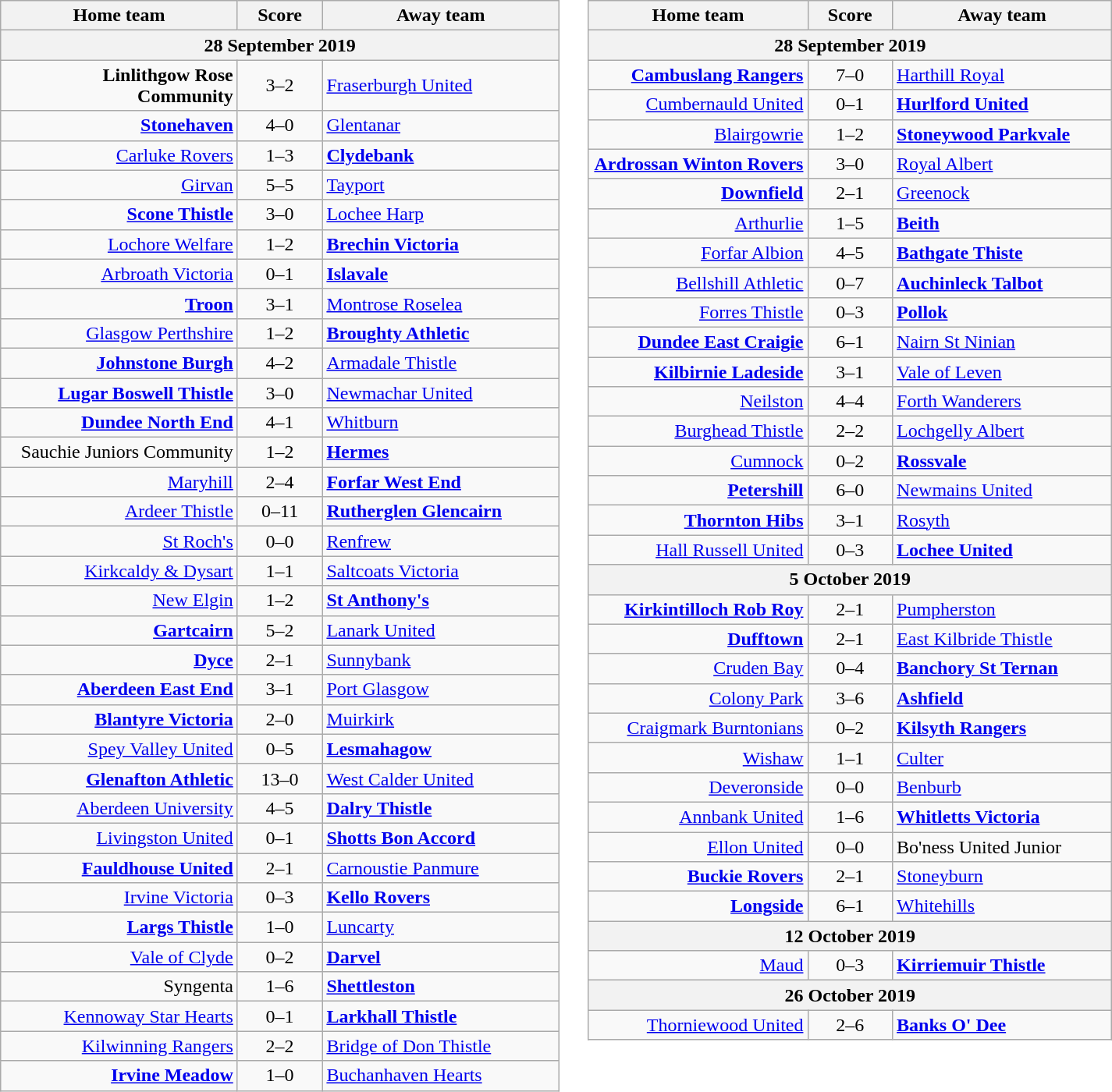<table border=0 cellpadding=4 cellspacing=0>
<tr>
<td valign="top"><br><table class="wikitable" style="border-collapse: collapse;">
<tr>
<th align="right" width="195">Home team</th>
<th align="center" width="65">Score</th>
<th align="left" width="195">Away team</th>
</tr>
<tr>
<th colspan="3" align="center">28 September 2019</th>
</tr>
<tr>
<td style="text-align:right;"><strong>Linlithgow Rose Community</strong></td>
<td style="text-align:center;">3–2</td>
<td style="text-align:left;"><a href='#'>Fraserburgh United</a></td>
</tr>
<tr>
<td style="text-align:right;"><strong><a href='#'>Stonehaven</a></strong></td>
<td style="text-align:center;">4–0</td>
<td style="text-align:left;"><a href='#'>Glentanar</a></td>
</tr>
<tr>
<td style="text-align:right;"><a href='#'>Carluke Rovers</a></td>
<td style="text-align:center;">1–3</td>
<td style="text-align:left;"><strong><a href='#'>Clydebank</a></strong></td>
</tr>
<tr>
<td style="text-align:right;"><a href='#'>Girvan</a></td>
<td style="text-align:center;">5–5</td>
<td style="text-align:left;"><a href='#'>Tayport</a></td>
</tr>
<tr>
<td style="text-align:right;"><strong><a href='#'>Scone Thistle</a></strong></td>
<td style="text-align:center;">3–0</td>
<td style="text-align:left;"><a href='#'>Lochee Harp</a></td>
</tr>
<tr>
<td style="text-align:right;"><a href='#'>Lochore Welfare</a></td>
<td style="text-align:center;">1–2</td>
<td style="text-align:left;"><strong><a href='#'>Brechin Victoria</a></strong></td>
</tr>
<tr>
<td style="text-align:right;"><a href='#'>Arbroath Victoria</a></td>
<td style="text-align:center;">0–1</td>
<td style="text-align:left;"><strong><a href='#'>Islavale</a></strong></td>
</tr>
<tr>
<td style="text-align:right;"><strong><a href='#'>Troon</a></strong></td>
<td style="text-align:center;">3–1</td>
<td style="text-align:left;"><a href='#'>Montrose Roselea</a></td>
</tr>
<tr>
<td style="text-align:right;"><a href='#'>Glasgow Perthshire</a></td>
<td style="text-align:center;">1–2</td>
<td style="text-align:left;"><strong><a href='#'>Broughty Athletic</a></strong></td>
</tr>
<tr>
<td style="text-align:right;"><strong><a href='#'>Johnstone Burgh</a></strong></td>
<td style="text-align:center;">4–2</td>
<td style="text-align:left;"><a href='#'>Armadale Thistle</a></td>
</tr>
<tr>
<td style="text-align:right;"><strong><a href='#'>Lugar Boswell Thistle</a></strong></td>
<td style="text-align:center;">3–0</td>
<td style="text-align:left;"><a href='#'>Newmachar United</a></td>
</tr>
<tr>
<td style="text-align:right;"><strong><a href='#'>Dundee North End</a></strong></td>
<td style="text-align:center;">4–1</td>
<td style="text-align:left;"><a href='#'>Whitburn</a></td>
</tr>
<tr>
<td style="text-align:right;">Sauchie Juniors Community</td>
<td style="text-align:center;">1–2</td>
<td style="text-align:left;"><strong><a href='#'>Hermes</a></strong></td>
</tr>
<tr>
<td style="text-align:right;"><a href='#'>Maryhill</a></td>
<td style="text-align:center;">2–4</td>
<td style="text-align:left;"><strong><a href='#'>Forfar West End</a></strong></td>
</tr>
<tr>
<td style="text-align:right;"><a href='#'>Ardeer Thistle</a></td>
<td style="text-align:center;">0–11</td>
<td style="text-align:left;"><strong><a href='#'>Rutherglen Glencairn</a></strong></td>
</tr>
<tr>
<td style="text-align:right;"><a href='#'>St Roch's</a></td>
<td style="text-align:center;">0–0</td>
<td style="text-align:left;"><a href='#'>Renfrew</a></td>
</tr>
<tr>
<td style="text-align:right;"><a href='#'>Kirkcaldy & Dysart</a></td>
<td style="text-align:center;">1–1</td>
<td style="text-align:left;"><a href='#'>Saltcoats Victoria</a></td>
</tr>
<tr>
<td style="text-align:right;"><a href='#'>New Elgin</a></td>
<td style="text-align:center;">1–2</td>
<td style="text-align:left;"><strong><a href='#'>St Anthony's</a></strong></td>
</tr>
<tr>
<td style="text-align:right;"><strong><a href='#'>Gartcairn</a></strong></td>
<td style="text-align:center;">5–2</td>
<td style="text-align:left;"><a href='#'>Lanark United</a></td>
</tr>
<tr>
<td style="text-align:right;"><strong><a href='#'>Dyce</a></strong></td>
<td style="text-align:center;">2–1</td>
<td style="text-align:left;"><a href='#'>Sunnybank</a></td>
</tr>
<tr>
<td style="text-align:right;"><strong><a href='#'>Aberdeen East End</a></strong></td>
<td style="text-align:center;">3–1</td>
<td style="text-align:left;"><a href='#'>Port Glasgow</a></td>
</tr>
<tr>
<td style="text-align:right;"><strong><a href='#'>Blantyre Victoria</a></strong></td>
<td style="text-align:center;">2–0</td>
<td style="text-align:left;"><a href='#'>Muirkirk</a></td>
</tr>
<tr>
<td style="text-align:right;"><a href='#'>Spey Valley United</a></td>
<td style="text-align:center;">0–5</td>
<td style="text-align:left;"><strong><a href='#'>Lesmahagow</a></strong></td>
</tr>
<tr>
<td style="text-align:right;"><strong><a href='#'>Glenafton Athletic</a></strong></td>
<td style="text-align:center;">13–0</td>
<td style="text-align:left;"><a href='#'>West Calder United</a></td>
</tr>
<tr>
<td style="text-align:right;"><a href='#'>Aberdeen University</a></td>
<td style="text-align:center;">4–5</td>
<td style="text-align:left;"><strong><a href='#'>Dalry Thistle</a></strong></td>
</tr>
<tr>
<td style="text-align:right;"><a href='#'>Livingston United</a></td>
<td style="text-align:center;">0–1</td>
<td style="text-align:left;"><strong><a href='#'>Shotts Bon Accord</a></strong></td>
</tr>
<tr>
<td style="text-align:right;"><strong><a href='#'>Fauldhouse United</a></strong></td>
<td style="text-align:center;">2–1</td>
<td style="text-align:left;"><a href='#'>Carnoustie Panmure</a></td>
</tr>
<tr>
<td style="text-align:right;"><a href='#'>Irvine Victoria</a></td>
<td style="text-align:center;">0–3</td>
<td style="text-align:left;"><strong><a href='#'>Kello Rovers</a></strong></td>
</tr>
<tr>
<td style="text-align:right;"><strong><a href='#'>Largs Thistle</a></strong></td>
<td style="text-align:center;">1–0</td>
<td style="text-align:left;"><a href='#'>Luncarty</a></td>
</tr>
<tr>
<td style="text-align:right;"><a href='#'>Vale of Clyde</a></td>
<td style="text-align:center;">0–2</td>
<td style="text-align:left;"><strong><a href='#'>Darvel</a></strong></td>
</tr>
<tr>
<td style="text-align:right;">Syngenta</td>
<td style="text-align:center;">1–6</td>
<td style="text-align:left;"><strong><a href='#'>Shettleston</a></strong></td>
</tr>
<tr>
<td style="text-align:right;"><a href='#'>Kennoway Star Hearts</a></td>
<td style="text-align:center;">0–1</td>
<td style="text-align:left;"><strong><a href='#'>Larkhall Thistle</a></strong></td>
</tr>
<tr>
<td style="text-align:right;"><a href='#'>Kilwinning Rangers</a></td>
<td style="text-align:center;">2–2</td>
<td style="text-align:left;"><a href='#'>Bridge of Don Thistle</a></td>
</tr>
<tr>
<td style="text-align:right;"><strong><a href='#'>Irvine Meadow</a></strong></td>
<td style="text-align:center;">1–0</td>
<td style="text-align:left;"><a href='#'>Buchanhaven Hearts</a></td>
</tr>
</table>
</td>
<td valign="top"><br><table class="wikitable">
<tr>
<th align="right" width="180">Home team</th>
<th align="center" width="65">Score</th>
<th align="left" width="180">Away team</th>
</tr>
<tr>
<th colspan="3" align="center">28 September 2019</th>
</tr>
<tr>
<td style="text-align:right;"><strong><a href='#'>Cambuslang Rangers</a></strong></td>
<td style="text-align:center;">7–0</td>
<td style="text-align:left;"><a href='#'>Harthill Royal</a></td>
</tr>
<tr>
<td style="text-align:right;"><a href='#'>Cumbernauld United</a></td>
<td style="text-align:center;">0–1</td>
<td style="text-align:left;"><strong><a href='#'>Hurlford United</a></strong></td>
</tr>
<tr>
<td style="text-align:right;"><a href='#'>Blairgowrie</a></td>
<td style="text-align:center;">1–2</td>
<td style="text-align:left;"><strong><a href='#'>Stoneywood Parkvale</a></strong></td>
</tr>
<tr>
<td style="text-align:right;"><strong><a href='#'>Ardrossan Winton Rovers</a></strong></td>
<td style="text-align:center;">3–0</td>
<td style="text-align:left;"><a href='#'>Royal Albert</a></td>
</tr>
<tr>
<td style="text-align:right;"><strong><a href='#'>Downfield</a></strong></td>
<td style="text-align:center;">2–1</td>
<td style="text-align:left;"><a href='#'>Greenock</a></td>
</tr>
<tr>
<td style="text-align:right;"><a href='#'>Arthurlie</a></td>
<td style="text-align:center;">1–5</td>
<td style="text-align:left;"><strong><a href='#'>Beith</a></strong></td>
</tr>
<tr>
<td style="text-align:right;"><a href='#'>Forfar Albion</a></td>
<td style="text-align:center;">4–5</td>
<td style="text-align:left;"><strong><a href='#'>Bathgate Thiste</a></strong></td>
</tr>
<tr>
<td style="text-align:right;"><a href='#'>Bellshill Athletic</a></td>
<td style="text-align:center;">0–7</td>
<td style="text-align:left;"><strong><a href='#'>Auchinleck Talbot</a></strong></td>
</tr>
<tr>
<td style="text-align:right;"><a href='#'>Forres Thistle</a></td>
<td style="text-align:center;">0–3</td>
<td style="text-align:left;"><strong><a href='#'>Pollok</a></strong></td>
</tr>
<tr>
<td style="text-align:right;"><strong><a href='#'>Dundee East Craigie</a></strong></td>
<td style="text-align:center;">6–1</td>
<td style="text-align:left;"><a href='#'>Nairn St Ninian</a></td>
</tr>
<tr>
<td style="text-align:right;"><strong><a href='#'>Kilbirnie Ladeside</a></strong></td>
<td style="text-align:center;">3–1</td>
<td style="text-align:left;"><a href='#'>Vale of Leven</a></td>
</tr>
<tr>
<td style="text-align:right;"><a href='#'>Neilston</a></td>
<td style="text-align:center;">4–4</td>
<td style="text-align:left;"><a href='#'>Forth Wanderers</a></td>
</tr>
<tr>
<td style="text-align:right;"><a href='#'>Burghead Thistle</a></td>
<td style="text-align:center;">2–2</td>
<td style="text-align:left;"><a href='#'>Lochgelly Albert</a></td>
</tr>
<tr>
<td style="text-align:right;"><a href='#'>Cumnock</a></td>
<td style="text-align:center;">0–2</td>
<td style="text-align:left;"><strong><a href='#'>Rossvale</a></strong></td>
</tr>
<tr>
<td style="text-align:right;"><strong><a href='#'>Petershill</a></strong></td>
<td style="text-align:center;">6–0</td>
<td style="text-align:left;"><a href='#'>Newmains United</a></td>
</tr>
<tr>
<td style="text-align:right;"><strong><a href='#'>Thornton Hibs</a></strong></td>
<td style="text-align:center;">3–1</td>
<td style="text-align:left;"><a href='#'>Rosyth</a></td>
</tr>
<tr>
<td style="text-align:right;"><a href='#'>Hall Russell United</a></td>
<td style="text-align:center;">0–3</td>
<td style="text-align:left;"><strong><a href='#'>Lochee United</a></strong></td>
</tr>
<tr>
<th colspan="3" align="center">5 October 2019</th>
</tr>
<tr>
<td style="text-align:right;"><strong><a href='#'>Kirkintilloch Rob Roy</a></strong></td>
<td style="text-align:center;">2–1</td>
<td style="text-align:left;"><a href='#'>Pumpherston</a></td>
</tr>
<tr>
<td style="text-align:right;"><strong><a href='#'>Dufftown</a></strong></td>
<td style="text-align:center;">2–1</td>
<td style="text-align:left;"><a href='#'>East Kilbride Thistle</a></td>
</tr>
<tr>
<td style="text-align:right;"><a href='#'>Cruden Bay</a></td>
<td style="text-align:center;">0–4</td>
<td style="text-align:left;"><strong><a href='#'>Banchory St Ternan</a></strong></td>
</tr>
<tr>
<td style="text-align:right;"><a href='#'>Colony Park</a></td>
<td style="text-align:center;">3–6</td>
<td style="text-align:left;"><strong><a href='#'>Ashfield</a></strong></td>
</tr>
<tr>
<td style="text-align:right;"><a href='#'>Craigmark Burntonians</a></td>
<td style="text-align:center;">0–2</td>
<td style="text-align:left;"><strong><a href='#'>Kilsyth Rangers</a></strong></td>
</tr>
<tr>
<td style="text-align:right;"><a href='#'>Wishaw</a></td>
<td style="text-align:center;">1–1</td>
<td style="text-align:left;"><a href='#'>Culter</a></td>
</tr>
<tr>
<td style="text-align:right;"><a href='#'>Deveronside</a></td>
<td style="text-align:center;">0–0</td>
<td style="text-align:left;"><a href='#'>Benburb</a></td>
</tr>
<tr>
<td style="text-align:right;"><a href='#'>Annbank United</a></td>
<td style="text-align:center;">1–6</td>
<td style="text-align:left;"><strong><a href='#'>Whitletts Victoria</a></strong></td>
</tr>
<tr>
<td style="text-align:right;"><a href='#'>Ellon United</a></td>
<td style="text-align:center;">0–0</td>
<td style="text-align:left;">Bo'ness United Junior</td>
</tr>
<tr>
<td style="text-align:right;"><strong><a href='#'>Buckie Rovers</a></strong></td>
<td style="text-align:center;">2–1</td>
<td style="text-align:left;"><a href='#'>Stoneyburn</a></td>
</tr>
<tr>
<td style="text-align:right;"><strong><a href='#'>Longside</a></strong></td>
<td style="text-align:center;">6–1</td>
<td style="text-align:left;"><a href='#'>Whitehills</a></td>
</tr>
<tr>
<th colspan="3" align="center">12 October 2019</th>
</tr>
<tr>
<td style="text-align:right;"><a href='#'>Maud</a></td>
<td style="text-align:center;">0–3</td>
<td style="text-align:left;"><strong><a href='#'>Kirriemuir Thistle</a></strong></td>
</tr>
<tr>
<th colspan="3" align="center">26 October 2019</th>
</tr>
<tr>
<td style="text-align:right;"><a href='#'>Thorniewood United</a></td>
<td style="text-align:center;">2–6</td>
<td style="text-align:left;"><strong><a href='#'>Banks O' Dee</a></strong></td>
</tr>
</table>
</td>
</tr>
</table>
